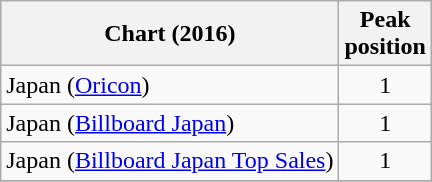<table class="wikitable sortable plainrowheaders">
<tr>
<th scope="col">Chart (2016)</th>
<th scope="col">Peak<br>position</th>
</tr>
<tr>
<td>Japan (<a href='#'>Oricon</a>)</td>
<td style="text-align:center;">1</td>
</tr>
<tr>
<td>Japan (<a href='#'>Billboard Japan</a>)</td>
<td style="text-align:center;">1</td>
</tr>
<tr>
<td>Japan (<a href='#'>Billboard Japan Top Sales</a>)</td>
<td style="text-align:center;">1</td>
</tr>
<tr>
</tr>
</table>
